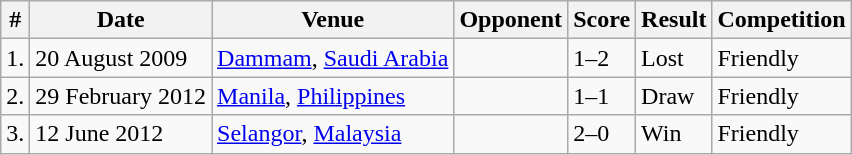<table class="wikitable">
<tr>
<th>#</th>
<th>Date</th>
<th>Venue</th>
<th>Opponent</th>
<th>Score</th>
<th>Result</th>
<th>Competition</th>
</tr>
<tr>
<td>1.</td>
<td>20 August 2009</td>
<td><a href='#'>Dammam</a>, <a href='#'>Saudi Arabia</a></td>
<td></td>
<td>1–2</td>
<td>Lost</td>
<td>Friendly</td>
</tr>
<tr>
<td>2.</td>
<td>29 February 2012</td>
<td><a href='#'>Manila</a>, <a href='#'>Philippines</a></td>
<td></td>
<td>1–1</td>
<td>Draw</td>
<td>Friendly</td>
</tr>
<tr>
<td>3.</td>
<td>12 June 2012</td>
<td><a href='#'>Selangor</a>, <a href='#'>Malaysia</a></td>
<td></td>
<td>2–0</td>
<td>Win</td>
<td>Friendly</td>
</tr>
</table>
